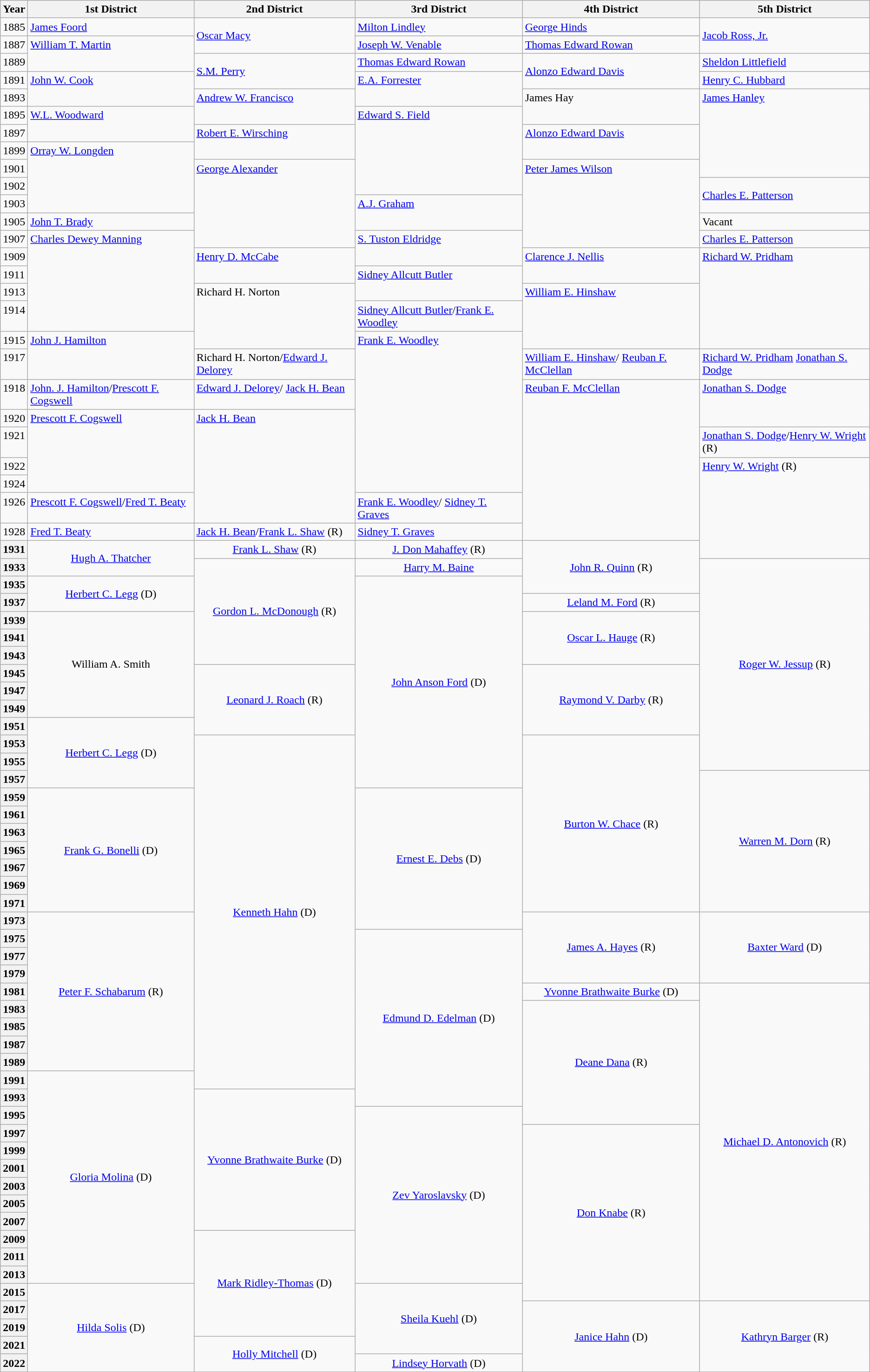<table class="wikitable">
<tr>
<th>Year</th>
<th>1st District</th>
<th>2nd District</th>
<th>3rd District</th>
<th>4th District</th>
<th>5th District</th>
</tr>
<tr>
<td rowspan=2>1885</td>
<td rowspan=2><a href='#'>James Foord</a></td>
<td rowspan=3><a href='#'>Oscar Macy</a></td>
<td rowpspan=2><a href='#'>Milton Lindley</a></td>
<td><a href='#'>George Hinds</a></td>
<td rowspan=3><a href='#'>Jacob Ross, Jr.</a></td>
</tr>
<tr>
<td rowspan=2><a href='#'>Joseph W. Venable</a></td>
</tr>
<tr valign=top>
<td>1887</td>
<td rowspan=3><a href='#'>William T. Martin</a></td>
<td><a href='#'>Thomas Edward Rowan</a></td>
</tr>
<tr>
<td rowspan=2>1889</td>
<td rowspan=3><a href='#'>S.M. Perry</a></td>
<td rowspan=2><a href='#'>Thomas Edward Rowan</a></td>
<td rowspan=3><a href='#'>Alonzo Edward Davis</a></td>
<td><a href='#'>Sheldon Littlefield</a></td>
</tr>
<tr>
<td rowspan=2><a href='#'>Henry C. Hubbard</a></td>
</tr>
<tr valign=top>
<td>1891</td>
<td rowspan=2><a href='#'>John W. Cook</a></td>
<td rowspan=2><a href='#'>E.A. Forrester</a></td>
</tr>
<tr valign=top>
<td>1893</td>
<td rowspan=2><a href='#'>Andrew W. Francisco</a></td>
<td rowspan=2>James Hay</td>
<td rowspan=6><a href='#'>James Hanley</a></td>
</tr>
<tr valign=top>
<td>1895</td>
<td rowspan=2><a href='#'>W.L. Woodward</a></td>
<td rowspan=6><a href='#'>Edward S. Field</a></td>
</tr>
<tr valign=top>
<td>1897</td>
<td rowspan=2><a href='#'>Robert E. Wirsching</a></td>
<td rowspan=2><a href='#'>Alonzo Edward Davis</a></td>
</tr>
<tr valign=top>
<td>1899</td>
<td rowspan=6><a href='#'>Orray W. Longden</a></td>
</tr>
<tr valign=top>
<td>1901</td>
<td rowspan=7><a href='#'>George Alexander</a></td>
<td rowspan=7><a href='#'>Peter James Wilson</a></td>
</tr>
<tr>
<td rowspan=2>1902</td>
</tr>
<tr>
<td rowspan=2><a href='#'>Charles E. Patterson</a></td>
</tr>
<tr valign=top>
<td>1903</td>
<td rowspan=3><a href='#'>A.J. Graham</a></td>
</tr>
<tr>
<td rowspan=2>1905</td>
<td rowspan=2>Vacant</td>
</tr>
<tr>
<td><a href='#'>John T. Brady</a></td>
</tr>
<tr valign=top>
<td>1907</td>
<td rowspan=5><a href='#'>Charles Dewey Manning</a></td>
<td rowspan=2><a href='#'>S. Tuston Eldridge</a></td>
<td><a href='#'>Charles E. Patterson</a></td>
</tr>
<tr valign=top>
<td>1909</td>
<td rowspan=2><a href='#'>Henry D. McCabe</a></td>
<td rowspan=2><a href='#'>Clarence J. Nellis</a></td>
<td rowspan=5><a href='#'>Richard W. Pridham</a></td>
</tr>
<tr valign=top>
<td>1911</td>
<td rowspan=2><a href='#'>Sidney Allcutt Butler</a></td>
</tr>
<tr valign=top>
<td>1913</td>
<td rowspan=3>Richard H. Norton</td>
<td rowspan=3><a href='#'>William E. Hinshaw</a></td>
</tr>
<tr valign=top>
<td>1914</td>
<td><a href='#'>Sidney Allcutt Butler</a>/<a href='#'>Frank E. Woodley</a></td>
</tr>
<tr valign=top>
<td>1915</td>
<td rowspan=2><a href='#'>John J. Hamilton</a></td>
<td rowspan=7><a href='#'>Frank E. Woodley</a></td>
</tr>
<tr valign=top>
<td>1917</td>
<td>Richard H. Norton/<a href='#'>Edward J. Delorey</a></td>
<td><a href='#'>William E. Hinshaw</a>/ <a href='#'>Reuban F. McClellan</a></td>
<td><a href='#'>Richard W. Pridham</a> <a href='#'>Jonathan S. Dodge</a></td>
</tr>
<tr valign=top>
<td>1918</td>
<td><a href='#'>John. J. Hamilton</a>/<a href='#'>Prescott F. Cogswell</a></td>
<td><a href='#'>Edward J. Delorey</a>/ <a href='#'>Jack H. Bean</a></td>
<td rowspan=7><a href='#'>Reuban F. McClellan</a></td>
<td rowspan=2><a href='#'>Jonathan S. Dodge</a></td>
</tr>
<tr valign=top>
<td>1920</td>
<td rowspan=4><a href='#'>Prescott F. Cogswell</a></td>
<td rowspan=5><a href='#'>Jack H. Bean</a></td>
</tr>
<tr valign=top>
<td>1921</td>
<td><a href='#'>Jonathan S. Dodge</a>/<a href='#'>Henry W. Wright</a> (R)</td>
</tr>
<tr valign=top>
<td>1922</td>
<td rowspan=5 ><a href='#'>Henry W. Wright</a> (R)</td>
</tr>
<tr valign=top>
<td>1924</td>
</tr>
<tr valign=top>
<td>1926</td>
<td><a href='#'>Prescott F. Cogswell</a>/<a href='#'>Fred T. Beaty</a></td>
<td><a href='#'>Frank E. Woodley</a>/ <a href='#'>Sidney T. Graves</a></td>
</tr>
<tr valign=top>
<td>1928</td>
<td><a href='#'>Fred T. Beaty</a></td>
<td><a href='#'>Jack H. Bean</a>/<a href='#'>Frank L. Shaw</a> (R)</td>
<td><a href='#'>Sidney T. Graves</a></td>
</tr>
<tr align=center>
<th>1931</th>
<td rowspan=2><a href='#'>Hugh A. Thatcher</a></td>
<td><a href='#'>Frank L. Shaw</a> (R)</td>
<td><a href='#'>J. Don Mahaffey</a> (R)</td>
<td rowspan=3 ><a href='#'>John R. Quinn</a> (R)</td>
</tr>
<tr align=center>
<th>1933</th>
<td rowspan=6 ><a href='#'>Gordon L. McDonough</a> (R)</td>
<td><a href='#'>Harry M. Baine</a></td>
<td rowspan=12 ><a href='#'>Roger W. Jessup</a> (R)</td>
</tr>
<tr align=center>
<th>1935</th>
<td rowspan=2 ><a href='#'>Herbert C. Legg</a> (D)</td>
<td rowspan=12 ><a href='#'>John Anson Ford</a> (D)</td>
</tr>
<tr align=center>
<th>1937</th>
<td><a href='#'>Leland M. Ford</a> (R)</td>
</tr>
<tr align=center>
<th>1939</th>
<td rowspan=6>William A. Smith</td>
<td rowspan=3 ><a href='#'>Oscar L. Hauge</a> (R)</td>
</tr>
<tr align=center>
<th>1941</th>
</tr>
<tr align=center>
<th>1943</th>
</tr>
<tr align=center>
<th>1945</th>
<td rowspan=4 ><a href='#'>Leonard J. Roach</a> (R)</td>
<td rowspan=4 ><a href='#'>Raymond V. Darby</a> (R)</td>
</tr>
<tr align=center>
<th>1947</th>
</tr>
<tr align=center>
<th>1949</th>
</tr>
<tr align=center>
<th>1951</th>
<td rowspan=4 ><a href='#'>Herbert C. Legg</a> (D)</td>
</tr>
<tr align=center>
<th>1953</th>
<td rowspan=20 ><a href='#'>Kenneth Hahn</a> (D)</td>
<td rowspan=10 ><a href='#'>Burton W. Chace</a> (R)</td>
</tr>
<tr align=center>
<th>1955</th>
</tr>
<tr align=center>
<th>1957</th>
<td rowspan=8 ><a href='#'>Warren M. Dorn</a> (R)</td>
</tr>
<tr align=center>
<th>1959</th>
<td rowspan=7 ><a href='#'>Frank G. Bonelli</a> (D)</td>
<td rowspan=8 ><a href='#'>Ernest E. Debs</a> (D)</td>
</tr>
<tr align=center>
<th>1961</th>
</tr>
<tr align=center>
<th>1963</th>
</tr>
<tr align=center>
<th>1965</th>
</tr>
<tr align=center>
<th>1967</th>
</tr>
<tr align=center>
<th>1969</th>
</tr>
<tr align=center>
<th>1971</th>
</tr>
<tr align=center>
<th>1973</th>
<td rowspan=9 ><a href='#'>Peter F. Schabarum</a> (R)</td>
<td rowspan=4 ><a href='#'>James A. Hayes</a> (R)</td>
<td rowspan=4 ><a href='#'>Baxter Ward</a> (D)</td>
</tr>
<tr align=center>
<th>1975</th>
<td rowspan=10 ><a href='#'>Edmund D. Edelman</a> (D)</td>
</tr>
<tr align=center>
<th>1977</th>
</tr>
<tr valign=top>
<th>1979</th>
</tr>
<tr align=center>
<th>1981</th>
<td><a href='#'>Yvonne Brathwaite Burke</a> (D)</td>
<td rowspan=18 ><a href='#'>Michael D. Antonovich</a> (R)</td>
</tr>
<tr align=center>
<th>1983</th>
<td rowspan=7 ><a href='#'>Deane Dana</a> (R)</td>
</tr>
<tr valign=top>
<th>1985</th>
</tr>
<tr valign=top>
<th>1987</th>
</tr>
<tr valign=top>
<th>1989</th>
</tr>
<tr align=center>
<th>1991</th>
<td rowspan=12 ><a href='#'>Gloria Molina</a> (D)</td>
</tr>
<tr align=center>
<th>1993</th>
<td rowspan=8 ><a href='#'>Yvonne Brathwaite Burke</a> (D)</td>
</tr>
<tr align=center>
<th>1995</th>
<td rowspan=10 ><a href='#'>Zev Yaroslavsky</a> (D)</td>
</tr>
<tr align=center>
<th>1997</th>
<td rowspan=10 ><a href='#'>Don Knabe</a> (R)</td>
</tr>
<tr align=center>
<th>1999</th>
</tr>
<tr valign=top>
<th>2001</th>
</tr>
<tr valign=top>
<th>2003</th>
</tr>
<tr valign=top>
<th>2005</th>
</tr>
<tr valign=top>
<th>2007</th>
</tr>
<tr align=center>
<th>2009</th>
<td rowspan=6 ><a href='#'>Mark Ridley-Thomas</a> (D)</td>
</tr>
<tr valign=top>
<th>2011</th>
</tr>
<tr valign=top>
<th>2013</th>
</tr>
<tr align=center>
<th>2015</th>
<td rowspan=5 ><a href='#'>Hilda Solis</a> (D)</td>
<td rowspan=4 ><a href='#'>Sheila Kuehl</a> (D)</td>
</tr>
<tr align=center>
<th>2017</th>
<td rowspan=4 ><a href='#'>Janice Hahn</a> (D)</td>
<td rowspan=4 ><a href='#'>Kathryn Barger</a> (R)</td>
</tr>
<tr align=center>
<th>2019</th>
</tr>
<tr align=center>
<th>2021</th>
<td rowspan=2 ><a href='#'>Holly Mitchell</a> (D)</td>
</tr>
<tr align=center>
<th>2022</th>
<td><a href='#'>Lindsey Horvath</a> (D)</td>
</tr>
<tr align=center>
</tr>
</table>
